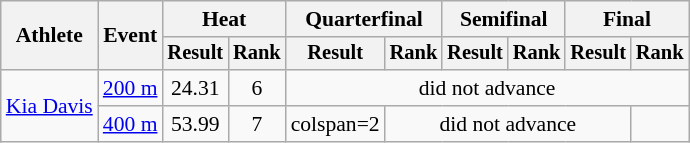<table class=wikitable style="font-size:90%">
<tr>
<th rowspan="2">Athlete</th>
<th rowspan="2">Event</th>
<th colspan="2">Heat</th>
<th colspan="2">Quarterfinal</th>
<th colspan="2">Semifinal</th>
<th colspan="2">Final</th>
</tr>
<tr style="font-size:95%">
<th>Result</th>
<th>Rank</th>
<th>Result</th>
<th>Rank</th>
<th>Result</th>
<th>Rank</th>
<th>Result</th>
<th>Rank</th>
</tr>
<tr align=center>
<td align=left rowspan="2"><a href='#'>Kia Davis</a></td>
<td align=left><a href='#'>200 m</a></td>
<td>24.31</td>
<td>6</td>
<td colspan=6>did not advance</td>
</tr>
<tr align=center>
<td align=left><a href='#'>400 m</a></td>
<td>53.99</td>
<td>7</td>
<td>colspan=2 </td>
<td colspan=4>did not advance</td>
</tr>
</table>
